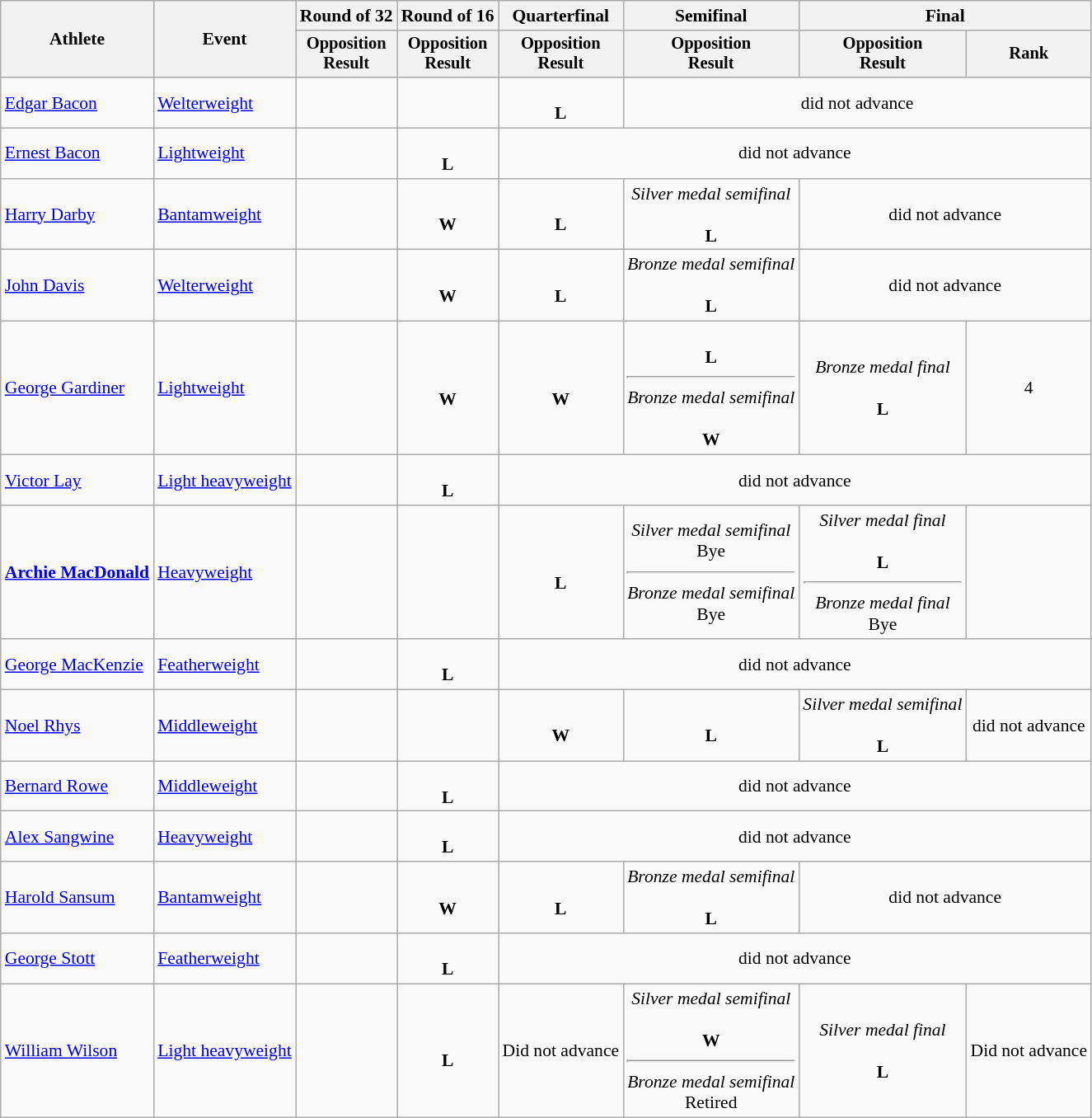<table class="wikitable" style="font-size:90%;">
<tr>
<th rowspan=2>Athlete</th>
<th rowspan=2>Event</th>
<th>Round of 32</th>
<th>Round of 16</th>
<th>Quarterfinal</th>
<th>Semifinal</th>
<th colspan=2>Final</th>
</tr>
<tr style="font-size: 95%">
<th>Opposition<br>Result</th>
<th>Opposition<br>Result</th>
<th>Opposition<br>Result</th>
<th>Opposition<br>Result</th>
<th>Opposition<br>Result</th>
<th>Rank</th>
</tr>
<tr align=center>
<td align=left><a href='#'>Edgar Bacon</a></td>
<td align=left><a href='#'>Welterweight</a></td>
<td></td>
<td></td>
<td> <br> <strong>L</strong></td>
<td colspan=3>did not advance</td>
</tr>
<tr align=center>
<td align=left><a href='#'>Ernest Bacon</a></td>
<td align=left><a href='#'>Lightweight</a></td>
<td></td>
<td> <br> <strong>L</strong></td>
<td colspan=4>did not advance</td>
</tr>
<tr align=center>
<td align=left><a href='#'>Harry Darby</a></td>
<td align=left><a href='#'>Bantamweight</a></td>
<td></td>
<td> <br> <strong>W</strong></td>
<td> <br> <strong>L</strong></td>
<td><em>Silver medal semifinal</em> <br>  <br> <strong>L</strong></td>
<td colspan=2>did not advance</td>
</tr>
<tr align=center>
<td align=left><a href='#'>John Davis</a></td>
<td align=left><a href='#'>Welterweight</a></td>
<td></td>
<td> <br> <strong>W</strong></td>
<td> <br> <strong>L</strong></td>
<td><em>Bronze medal semifinal</em> <br>  <br> <strong>L</strong></td>
<td colspan=2>did not advance</td>
</tr>
<tr align=center>
<td align=left><a href='#'>George Gardiner</a></td>
<td align=left><a href='#'>Lightweight</a></td>
<td></td>
<td> <br> <strong>W</strong></td>
<td> <br> <strong>W</strong></td>
<td> <br> <strong>L</strong> <hr> <em>Bronze medal semifinal</em> <br>  <br> <strong>W</strong></td>
<td><em>Bronze medal final</em> <br>  <br> <strong>L</strong></td>
<td>4</td>
</tr>
<tr align=center>
<td align=left><a href='#'>Victor Lay</a></td>
<td align=left><a href='#'>Light heavyweight</a></td>
<td></td>
<td> <br> <strong>L</strong></td>
<td colspan=4>did not advance</td>
</tr>
<tr align=center>
<td align=left><strong><a href='#'>Archie MacDonald</a></strong></td>
<td align=left><a href='#'>Heavyweight</a></td>
<td></td>
<td></td>
<td> <br> <strong>L</strong></td>
<td><em>Silver medal semifinal</em> <br> Bye <hr> <em>Bronze medal semifinal</em> <br> Bye</td>
<td><em>Silver medal final</em> <br>  <br> <strong>L</strong> <hr> <em>Bronze medal final</em> <br> Bye</td>
<td></td>
</tr>
<tr align=center>
<td align=left><a href='#'>George MacKenzie</a></td>
<td align=left><a href='#'>Featherweight</a></td>
<td></td>
<td> <br> <strong>L</strong></td>
<td colspan=4>did not advance</td>
</tr>
<tr align=center>
<td align=left><a href='#'>Noel Rhys</a></td>
<td align=left><a href='#'>Middleweight</a></td>
<td></td>
<td></td>
<td> <br> <strong>W</strong></td>
<td> <br> <strong>L</strong></td>
<td><em>Silver medal semifinal</em> <br>  <br> <strong>L</strong></td>
<td colspan=4>did not advance</td>
</tr>
<tr align=center>
<td align=left><a href='#'>Bernard Rowe</a></td>
<td align=left><a href='#'>Middleweight</a></td>
<td></td>
<td> <br> <strong>L</strong></td>
<td colspan=4>did not advance</td>
</tr>
<tr align=center>
<td align=left><a href='#'>Alex Sangwine</a></td>
<td align=left><a href='#'>Heavyweight</a></td>
<td></td>
<td> <br> <strong>L</strong></td>
<td colspan=4>did not advance</td>
</tr>
<tr align=center>
<td align=left><a href='#'>Harold Sansum</a></td>
<td align=left><a href='#'>Bantamweight</a></td>
<td></td>
<td> <br> <strong>W</strong></td>
<td> <br> <strong>L</strong></td>
<td><em>Bronze medal semifinal</em> <br>  <br> <strong>L</strong></td>
<td colspan=2>did not advance</td>
</tr>
<tr align=center>
<td align=left><a href='#'>George Stott</a></td>
<td align=left><a href='#'>Featherweight</a></td>
<td></td>
<td> <br> <strong>L</strong></td>
<td colspan=4>did not advance</td>
</tr>
<tr align=center>
<td align=left><a href='#'>William Wilson</a></td>
<td align=left><a href='#'>Light heavyweight</a></td>
<td></td>
<td> <br> <strong>L</strong></td>
<td>Did not advance</td>
<td><em>Silver medal semifinal</em> <br>  <br> <strong>W</strong> <hr> <em>Bronze medal semifinal</em> <br> Retired</td>
<td><em>Silver medal final</em> <br>  <br> <strong>L</strong></td>
<td>Did not advance</td>
</tr>
</table>
